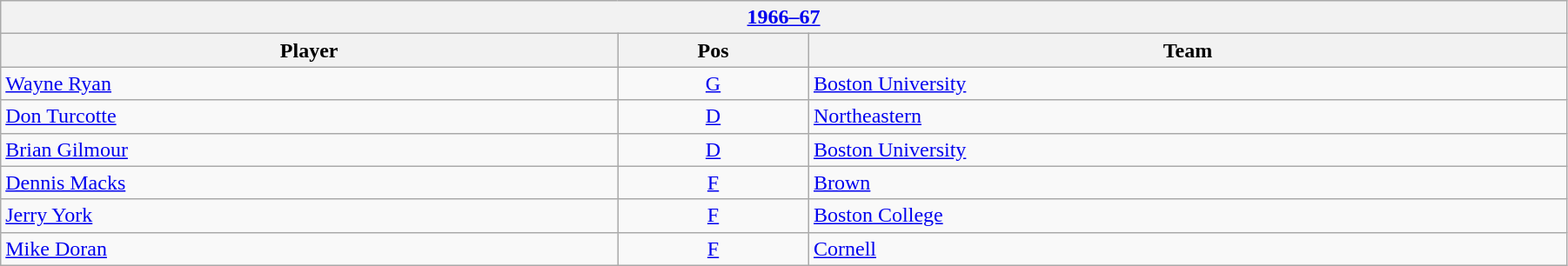<table class="wikitable" width=95%>
<tr>
<th colspan=3><a href='#'>1966–67</a></th>
</tr>
<tr>
<th>Player</th>
<th>Pos</th>
<th>Team</th>
</tr>
<tr>
<td><a href='#'>Wayne Ryan</a></td>
<td align=center><a href='#'>G</a></td>
<td><a href='#'>Boston University</a></td>
</tr>
<tr>
<td><a href='#'>Don Turcotte</a></td>
<td align=center><a href='#'>D</a></td>
<td><a href='#'>Northeastern</a></td>
</tr>
<tr>
<td><a href='#'>Brian Gilmour</a></td>
<td align=center><a href='#'>D</a></td>
<td><a href='#'>Boston University</a></td>
</tr>
<tr>
<td><a href='#'>Dennis Macks</a></td>
<td align=center><a href='#'>F</a></td>
<td><a href='#'>Brown</a></td>
</tr>
<tr>
<td><a href='#'>Jerry York</a></td>
<td align=center><a href='#'>F</a></td>
<td><a href='#'>Boston College</a></td>
</tr>
<tr>
<td><a href='#'>Mike Doran</a></td>
<td align=center><a href='#'>F</a></td>
<td><a href='#'>Cornell</a></td>
</tr>
</table>
